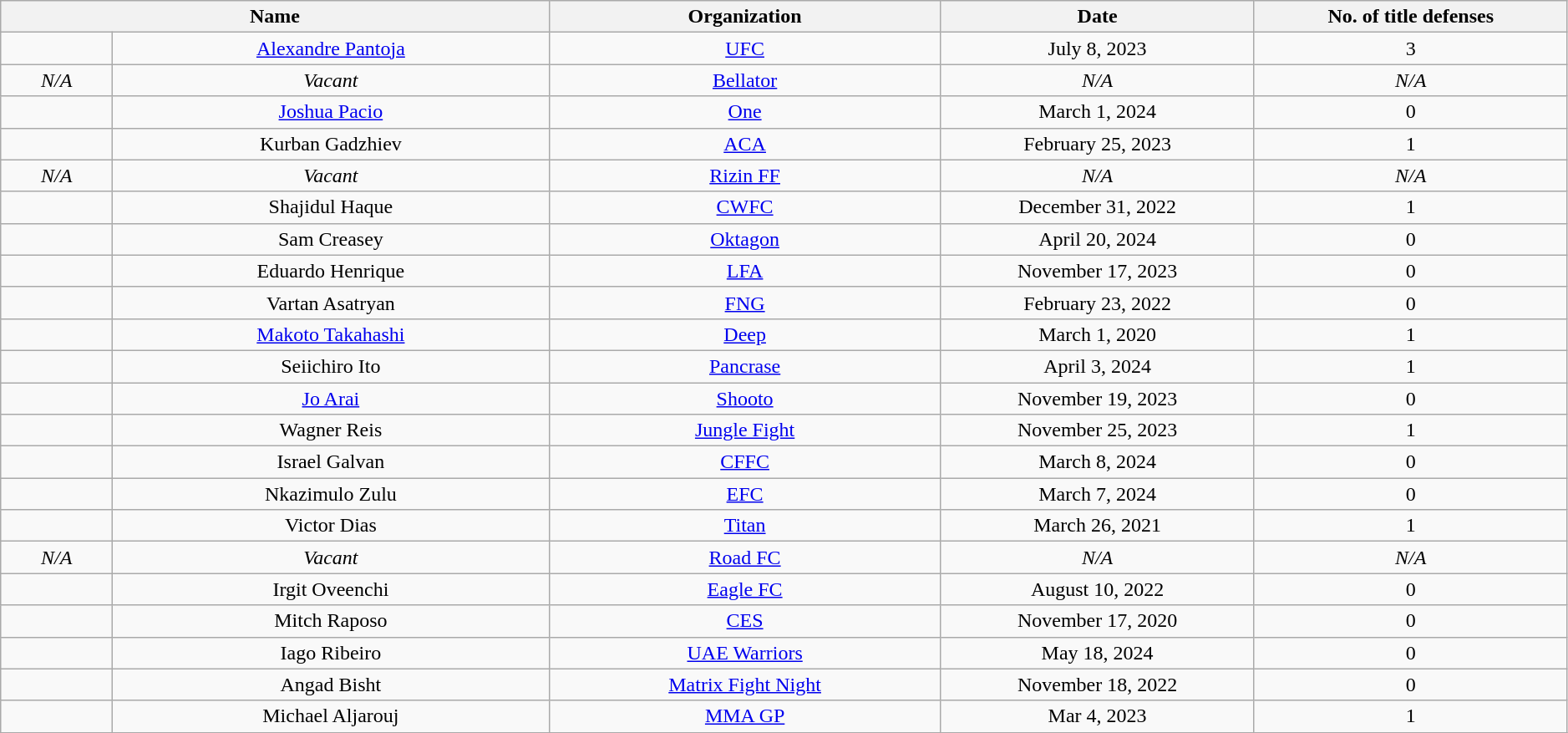<table class="wikitable" style="width:99%; text-align:center;">
<tr>
<th colspan="2" style="width:35%;">Name</th>
<th style="width:25%;">Organization</th>
<th width=20%>Date</th>
<th width=20%>No. of title defenses</th>
</tr>
<tr>
<td (fighter)><br></td>
<td><a href='#'>Alexandre Pantoja</a></td>
<td><a href='#'>UFC</a></td>
<td>July 8, 2023</td>
<td>3</td>
</tr>
<tr>
<td><em>N/A</em></td>
<td><em>Vacant</em></td>
<td><a href='#'>Bellator</a></td>
<td><em>N/A</em></td>
<td><em>N/A</em></td>
</tr>
<tr>
<td (fighter)><br></td>
<td><a href='#'>Joshua Pacio</a><br></td>
<td><a href='#'>One</a></td>
<td>March 1, 2024</td>
<td>0</td>
</tr>
<tr>
<td (fighter)><br></td>
<td>Kurban Gadzhiev</td>
<td><a href='#'>ACA</a></td>
<td>February 25, 2023</td>
<td>1</td>
</tr>
<tr>
<td><em>N/A</em></td>
<td><em>Vacant</em></td>
<td><a href='#'>Rizin FF</a></td>
<td><em>N/A</em></td>
<td><em>N/A</em></td>
</tr>
<tr>
<td (fighter)><br></td>
<td>Shajidul Haque</td>
<td><a href='#'>CWFC</a></td>
<td>December 31, 2022</td>
<td>1</td>
</tr>
<tr>
<td (fighter)><br></td>
<td>Sam Creasey</td>
<td><a href='#'>Oktagon</a></td>
<td>April 20, 2024</td>
<td>0</td>
</tr>
<tr>
<td (fighter)><br></td>
<td>Eduardo Henrique</td>
<td><a href='#'>LFA</a></td>
<td>November 17, 2023</td>
<td>0</td>
</tr>
<tr>
<td (fighter)><br></td>
<td>Vartan Asatryan</td>
<td><a href='#'>FNG</a></td>
<td>February 23, 2022</td>
<td>0</td>
</tr>
<tr>
<td (fighter)><br></td>
<td><a href='#'>Makoto Takahashi</a></td>
<td><a href='#'>Deep</a></td>
<td>March 1, 2020</td>
<td>1</td>
</tr>
<tr>
<td (fighter)><br></td>
<td>Seiichiro Ito</td>
<td><a href='#'>Pancrase</a></td>
<td>April 3, 2024</td>
<td>1</td>
</tr>
<tr>
<td (fighter)><br></td>
<td><a href='#'>Jo Arai</a><br></td>
<td><a href='#'>Shooto</a></td>
<td>November 19, 2023</td>
<td>0</td>
</tr>
<tr>
<td (fighter)><br></td>
<td>Wagner Reis</td>
<td><a href='#'>Jungle Fight</a></td>
<td>November 25, 2023</td>
<td>1</td>
</tr>
<tr>
<td (fighter)><br></td>
<td>Israel Galvan</td>
<td><a href='#'>CFFC</a></td>
<td>March 8, 2024</td>
<td>0</td>
</tr>
<tr>
<td (fighter)><br></td>
<td>Nkazimulo Zulu</td>
<td><a href='#'>EFC</a></td>
<td>March 7, 2024</td>
<td>0</td>
</tr>
<tr>
<td (fighter)><br></td>
<td>Victor Dias</td>
<td><a href='#'>Titan</a></td>
<td>March 26, 2021</td>
<td>1</td>
</tr>
<tr>
<td><em>N/A</em></td>
<td><em>Vacant</em></td>
<td><a href='#'>Road FC</a></td>
<td><em>N/A</em></td>
<td><em>N/A</em></td>
</tr>
<tr>
<td (fighter)><br></td>
<td>Irgit Oveenchi</td>
<td><a href='#'>Eagle FC</a></td>
<td>August 10, 2022</td>
<td>0</td>
</tr>
<tr>
<td (fighter)><br></td>
<td>Mitch Raposo</td>
<td><a href='#'>CES</a></td>
<td>November 17, 2020</td>
<td>0</td>
</tr>
<tr>
<td (fighter)><br></td>
<td>Iago Ribeiro</td>
<td><a href='#'>UAE Warriors</a></td>
<td>May 18, 2024</td>
<td>0</td>
</tr>
<tr>
<td (fighter)><br></td>
<td>Angad Bisht</td>
<td><a href='#'>Matrix Fight Night</a></td>
<td>November 18, 2022</td>
<td>0</td>
</tr>
<tr>
<td (fighter)><br></td>
<td>Michael Aljarouj</td>
<td><a href='#'>MMA GP</a></td>
<td>Mar 4, 2023</td>
<td>1</td>
</tr>
<tr>
</tr>
</table>
